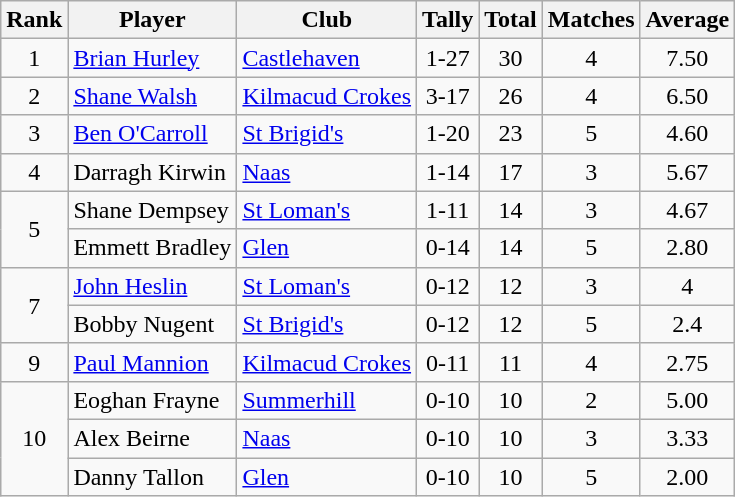<table class="wikitable">
<tr>
<th>Rank</th>
<th>Player</th>
<th>Club</th>
<th>Tally</th>
<th>Total</th>
<th>Matches</th>
<th>Average</th>
</tr>
<tr>
<td rowspan="1" style="text-align:center;">1</td>
<td><a href='#'>Brian Hurley</a></td>
<td><a href='#'>Castlehaven</a></td>
<td align=center>1-27</td>
<td align=center>30</td>
<td align=center>4</td>
<td align=center>7.50</td>
</tr>
<tr>
<td rowspan="1" style="text-align:center;">2</td>
<td><a href='#'>Shane Walsh</a></td>
<td><a href='#'>Kilmacud Crokes</a></td>
<td align=center>3-17</td>
<td align=center>26</td>
<td align=center>4</td>
<td align=center>6.50</td>
</tr>
<tr>
<td rowspan="1" style="text-align:center;">3</td>
<td><a href='#'>Ben O'Carroll</a></td>
<td><a href='#'>St Brigid's</a></td>
<td align=center>1-20</td>
<td align=center>23</td>
<td align=center>5</td>
<td align=center>4.60</td>
</tr>
<tr>
<td rowspan="1" style="text-align:center;">4</td>
<td>Darragh Kirwin</td>
<td><a href='#'>Naas</a></td>
<td align=center>1-14</td>
<td align=center>17</td>
<td align=center>3</td>
<td align=center>5.67</td>
</tr>
<tr>
<td rowspan="2" style="text-align:center;">5</td>
<td>Shane Dempsey</td>
<td><a href='#'>St Loman's</a></td>
<td align=center>1-11</td>
<td align=center>14</td>
<td align=center>3</td>
<td align=center>4.67</td>
</tr>
<tr>
<td>Emmett Bradley</td>
<td><a href='#'>Glen</a></td>
<td align=center>0-14</td>
<td align=center>14</td>
<td align=center>5</td>
<td align=center>2.80</td>
</tr>
<tr>
<td rowspan="2" style="text-align:center;">7</td>
<td><a href='#'>John Heslin</a></td>
<td><a href='#'>St Loman's</a></td>
<td align=center>0-12</td>
<td align=center>12</td>
<td align=center>3</td>
<td align=center>4</td>
</tr>
<tr>
<td>Bobby Nugent</td>
<td><a href='#'>St Brigid's</a></td>
<td align=center>0-12</td>
<td align=center>12</td>
<td align=center>5</td>
<td align=center>2.4</td>
</tr>
<tr>
<td rowspan="1" style="text-align:center;">9</td>
<td><a href='#'>Paul Mannion</a></td>
<td><a href='#'>Kilmacud Crokes</a></td>
<td align=center>0-11</td>
<td align=center>11</td>
<td align=center>4</td>
<td align=center>2.75</td>
</tr>
<tr>
<td rowspan="3" style="text-align:center;">10</td>
<td>Eoghan Frayne</td>
<td><a href='#'>Summerhill</a></td>
<td align=center>0-10</td>
<td align=center>10</td>
<td align=center>2</td>
<td align=center>5.00</td>
</tr>
<tr>
<td>Alex Beirne</td>
<td><a href='#'>Naas</a></td>
<td align=center>0-10</td>
<td align=center>10</td>
<td align=center>3</td>
<td align=center>3.33</td>
</tr>
<tr>
<td>Danny Tallon</td>
<td><a href='#'>Glen</a></td>
<td align=center>0-10</td>
<td align=center>10</td>
<td align=center>5</td>
<td align=center>2.00</td>
</tr>
</table>
